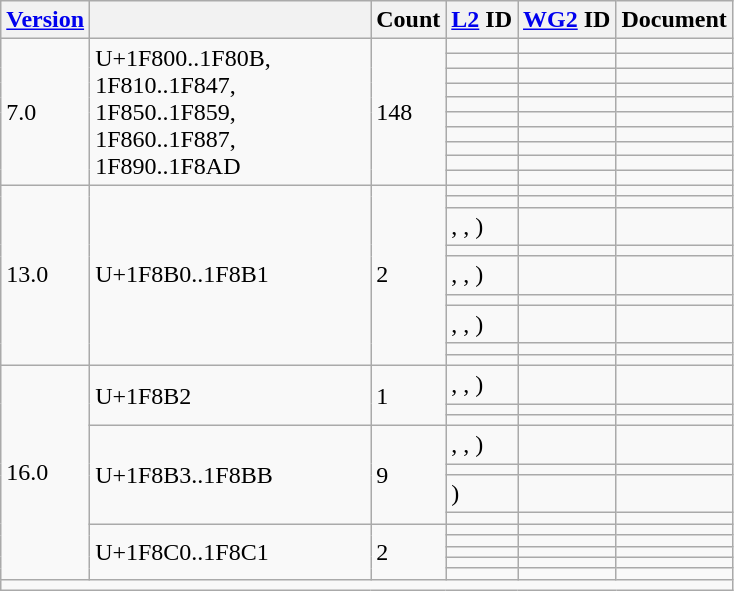<table class="wikitable collapsible sticky-header">
<tr>
<th><a href='#'>Version</a></th>
<th></th>
<th>Count</th>
<th><a href='#'>L2</a> ID</th>
<th><a href='#'>WG2</a> ID</th>
<th>Document</th>
</tr>
<tr>
<td rowspan="10">7.0</td>
<td rowspan="10" width="180">U+1F800..1F80B, 1F810..1F847, 1F850..1F859, 1F860..1F887, 1F890..1F8AD</td>
<td rowspan="10">148</td>
<td></td>
<td></td>
<td></td>
</tr>
<tr>
<td></td>
<td></td>
<td></td>
</tr>
<tr>
<td></td>
<td></td>
<td></td>
</tr>
<tr>
<td></td>
<td></td>
<td></td>
</tr>
<tr>
<td></td>
<td></td>
<td></td>
</tr>
<tr>
<td></td>
<td></td>
<td></td>
</tr>
<tr>
<td></td>
<td></td>
<td></td>
</tr>
<tr>
<td></td>
<td></td>
<td></td>
</tr>
<tr>
<td></td>
<td></td>
<td></td>
</tr>
<tr>
<td></td>
<td></td>
<td></td>
</tr>
<tr>
<td rowspan="9">13.0</td>
<td rowspan="9">U+1F8B0..1F8B1</td>
<td rowspan="9">2</td>
<td></td>
<td></td>
<td></td>
</tr>
<tr>
<td></td>
<td></td>
<td></td>
</tr>
<tr>
<td> , , )</td>
<td></td>
<td></td>
</tr>
<tr>
<td></td>
<td></td>
<td></td>
</tr>
<tr>
<td> , , )</td>
<td></td>
<td></td>
</tr>
<tr>
<td></td>
<td></td>
<td></td>
</tr>
<tr>
<td> , , )</td>
<td></td>
<td></td>
</tr>
<tr>
<td></td>
<td></td>
<td></td>
</tr>
<tr>
<td></td>
<td></td>
<td></td>
</tr>
<tr>
<td rowspan="12">16.0</td>
<td rowspan="3">U+1F8B2</td>
<td rowspan="3">1</td>
<td> , , )</td>
<td></td>
<td></td>
</tr>
<tr>
<td></td>
<td></td>
<td></td>
</tr>
<tr>
<td></td>
<td></td>
<td></td>
</tr>
<tr>
<td rowspan="4">U+1F8B3..1F8BB</td>
<td rowspan="4">9</td>
<td> , , )</td>
<td></td>
<td></td>
</tr>
<tr>
<td></td>
<td></td>
<td></td>
</tr>
<tr>
<td> )</td>
<td></td>
<td></td>
</tr>
<tr>
<td></td>
<td></td>
<td></td>
</tr>
<tr>
<td rowspan="5">U+1F8C0..1F8C1</td>
<td rowspan="5">2</td>
<td></td>
<td></td>
<td></td>
</tr>
<tr>
<td></td>
<td></td>
<td></td>
</tr>
<tr>
<td></td>
<td></td>
<td></td>
</tr>
<tr>
<td></td>
<td></td>
<td></td>
</tr>
<tr>
<td></td>
<td></td>
<td></td>
</tr>
<tr class="sortbottom">
<td colspan="6"></td>
</tr>
</table>
